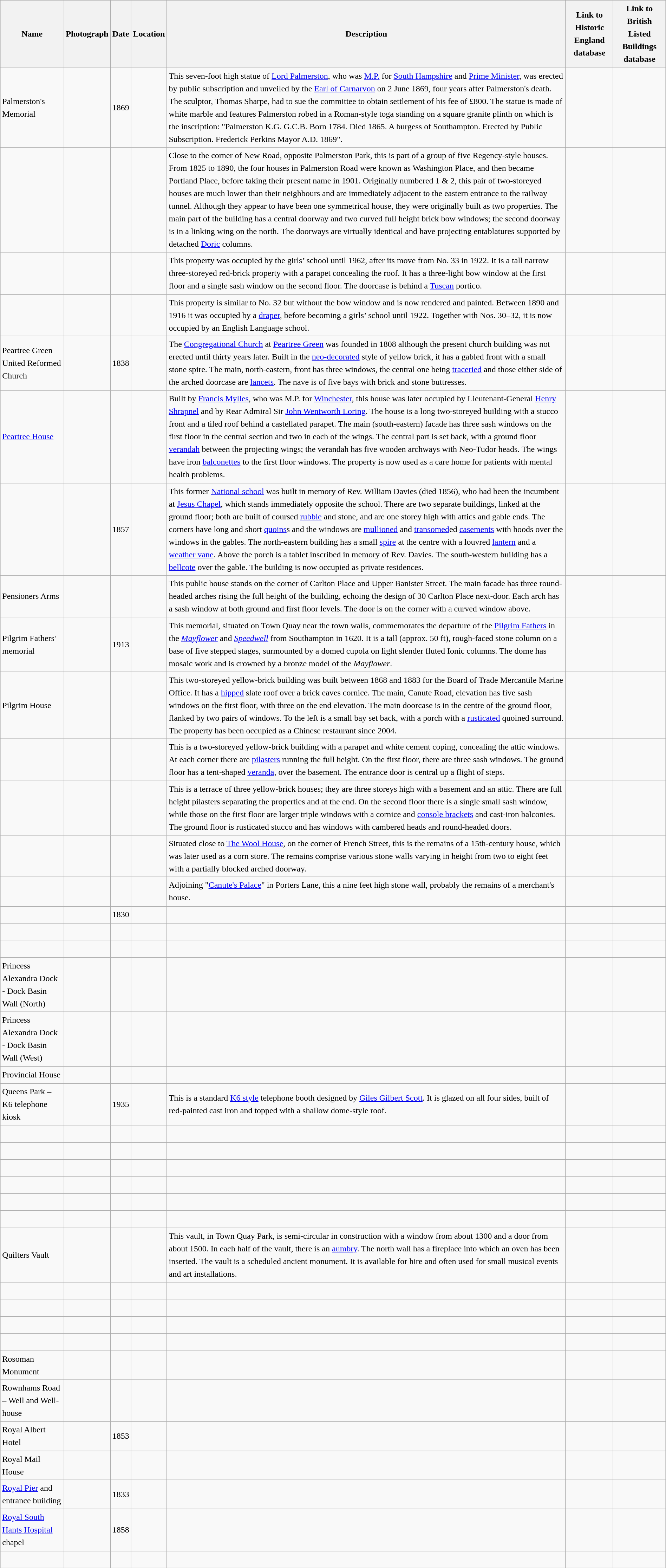<table class="wikitable sortable"  style="width:100%;border:0px;text-align:left;line-height:150%;">
<tr>
<th>Name</th>
<th class="unsortable">Photograph</th>
<th>Date</th>
<th class="unsortable">Location</th>
<th class="unsortable">Description</th>
<th class="unsortable">Link to Historic England database</th>
<th class="unsortable">Link to British Listed Buildings database</th>
</tr>
<tr>
<td>Palmerston's Memorial</td>
<td></td>
<td>1869</td>
<td><small><br></small></td>
<td>This seven-foot high statue of <a href='#'>Lord Palmerston</a>, who was <a href='#'>M.P.</a> for <a href='#'>South Hampshire</a> and <a href='#'>Prime Minister</a>, was erected by public subscription and unveiled by the <a href='#'>Earl of Carnarvon</a> on 2 June 1869, four years after Palmerston's death.  The sculptor, Thomas Sharpe, had to sue the committee to obtain settlement of his fee of £800. The statue is made of white marble and features Palmerston robed in a Roman-style toga standing on a square granite plinth on which is the inscription: "Palmerston K.G. G.C.B. Born 1784. Died 1865. A burgess of Southampton. Erected by Public Subscription. Frederick Perkins Mayor A.D. 1869".</td>
<td></td>
<td></td>
</tr>
<tr>
<td></td>
<td></td>
<td></td>
<td><small><br></small></td>
<td>Close to the corner of New Road, opposite Palmerston Park, this is part of a group of five Regency-style houses. From 1825 to 1890, the four houses in Palmerston Road were known as Washington Place, and then became Portland Place, before taking their present name in 1901. Originally numbered 1 & 2, this pair of two-storeyed houses are much lower than their neighbours and are immediately adjacent to the eastern entrance to the railway tunnel. Although they appear to have been one symmetrical house, they were originally built as two properties. The main part of the building has a central doorway and two curved full height brick bow windows; the second doorway is in a linking wing on the north. The doorways are virtually identical and have projecting entablatures supported by detached <a href='#'>Doric</a> columns.</td>
<td></td>
<td></td>
</tr>
<tr>
<td></td>
<td></td>
<td></td>
<td><small><br></small></td>
<td>This property was occupied by the girls’ school until 1962, after its move from No. 33 in 1922. It is a tall narrow three-storeyed red-brick property with a parapet concealing the roof. It has a three-light bow window at the first floor and a single sash window on the second floor. The doorcase is behind a <a href='#'>Tuscan</a> portico.</td>
<td></td>
<td></td>
</tr>
<tr>
<td></td>
<td></td>
<td></td>
<td><small><br></small></td>
<td>This property is similar to No. 32 but without the bow window and is now rendered and painted. Between 1890 and 1916 it was occupied by a <a href='#'>draper</a>, before becoming a girls’ school until 1922. Together with Nos. 30–32, it is now occupied by an English Language school.</td>
<td></td>
<td></td>
</tr>
<tr>
<td>Peartree Green United Reformed Church</td>
<td></td>
<td>1838</td>
<td><small><br></small></td>
<td>The <a href='#'>Congregational Church</a> at <a href='#'>Peartree Green</a> was founded in 1808 although the present church building was not erected until thirty years later. Built in the <a href='#'>neo-decorated</a> style of yellow brick, it has a gabled front with a small stone spire. The main, north-eastern, front has three windows, the central one being <a href='#'>traceried</a> and those either side of the arched doorcase are <a href='#'>lancets</a>. The nave is of five bays with brick and stone buttresses.</td>
<td></td>
<td></td>
</tr>
<tr>
<td><a href='#'>Peartree House</a></td>
<td></td>
<td></td>
<td><small><br></small></td>
<td>Built by <a href='#'>Francis Mylles</a>, who was M.P. for <a href='#'>Winchester</a>, this house was later occupied by Lieutenant-General <a href='#'>Henry Shrapnel</a> and by Rear Admiral Sir <a href='#'>John Wentworth Loring</a>.  The house is a long two-storeyed building with a stucco front and a tiled roof behind a castellated parapet. The main (south-eastern) facade has three sash windows on the first floor in the central section and two in each of the wings. The central part is set back, with a ground floor <a href='#'>verandah</a> between the projecting wings; the verandah has five wooden archways with Neo-Tudor heads. The wings have iron <a href='#'>balconettes</a> to the first floor windows. The property is now used as a care home for patients with mental health problems.</td>
<td></td>
<td></td>
</tr>
<tr>
<td></td>
<td></td>
<td>1857</td>
<td><small><br></small></td>
<td>This former <a href='#'>National school</a> was built in memory of Rev. William Davies (died 1856), who had been the incumbent at <a href='#'>Jesus Chapel</a>, which stands immediately opposite the school. There are two separate buildings, linked at the ground floor; both are built of coursed <a href='#'>rubble</a> and stone, and are one storey high with attics and gable ends. The corners have long and short <a href='#'>quoins</a>s and the windows are <a href='#'>mullioned</a> and <a href='#'>transomed</a>ed <a href='#'>casements</a> with hoods over the windows in the gables. The north-eastern building has a small <a href='#'>spire</a> at the centre with a louvred <a href='#'>lantern</a> and a <a href='#'>weather vane</a>. Above the porch is a tablet inscribed in memory of Rev. Davies. The south-western building has a <a href='#'>bellcote</a> over the gable. The building is now occupied as private residences.</td>
<td></td>
<td></td>
</tr>
<tr>
<td>Pensioners Arms</td>
<td></td>
<td></td>
<td><small><br></small></td>
<td>This public house stands on the corner of Carlton Place and Upper Banister Street. The main facade has three round-headed arches rising the full height of the building, echoing the design of 30 Carlton Place next-door. Each arch has a sash window at both ground and first floor levels. The door is on the corner with a curved window above.</td>
<td></td>
<td></td>
</tr>
<tr>
<td>Pilgrim Fathers' memorial</td>
<td></td>
<td>1913</td>
<td><small><br></small></td>
<td>This memorial, situated on Town Quay near the town walls, commemorates the departure of the <a href='#'>Pilgrim Fathers</a> in the <em><a href='#'>Mayflower</a></em> and <em><a href='#'>Speedwell</a></em> from Southampton in 1620. It is a tall (approx. 50 ft), rough-faced stone column on a base of five stepped stages, surmounted by a domed cupola on light slender fluted Ionic columns. The dome has mosaic work and is crowned by a bronze model of the <em>Mayflower</em>.</td>
<td></td>
<td></td>
</tr>
<tr>
<td>Pilgrim House</td>
<td></td>
<td></td>
<td><small><br></small></td>
<td>This two-storeyed yellow-brick building was built between 1868 and 1883 for the Board of Trade Mercantile Marine Office. It has a <a href='#'>hipped</a> slate roof over a brick eaves cornice. The main, Canute Road, elevation has five sash windows on the first floor, with three on the end elevation. The main doorcase is in the centre of the ground floor, flanked by two pairs of windows. To the left is a small bay set back, with a porch with a <a href='#'>rusticated</a> quoined surround. The property has been occupied as a Chinese restaurant since 2004.</td>
<td></td>
<td></td>
</tr>
<tr>
<td></td>
<td></td>
<td></td>
<td><small><br></small></td>
<td>This is a two-storeyed yellow-brick building with a parapet and white cement coping, concealing the attic windows. At each corner there are <a href='#'>pilasters</a> running the full height. On the first floor, there are three sash windows. The ground floor has a tent-shaped <a href='#'>veranda</a>, over the basement. The entrance door is central up a flight of steps.</td>
<td></td>
<td></td>
</tr>
<tr>
<td></td>
<td></td>
<td></td>
<td><small><br></small></td>
<td>This is a terrace of three yellow-brick houses; they are three storeys high with a basement and an attic. There are full height pilasters separating the properties and at the end. On the second floor there is a single small sash window, while those on the first floor are larger triple windows with a cornice and <a href='#'>console brackets</a> and cast-iron balconies. The ground floor is rusticated stucco and has windows with cambered heads and round-headed doors.</td>
<td></td>
<td></td>
</tr>
<tr>
<td></td>
<td></td>
<td></td>
<td><small><br></small></td>
<td>Situated close to <a href='#'>The Wool House</a>, on the corner of French Street, this is the remains of a 15th-century house, which was later used as a corn store. The remains comprise various stone walls varying in height from two to eight feet with a partially blocked arched doorway.</td>
<td></td>
<td></td>
</tr>
<tr>
<td></td>
<td></td>
<td></td>
<td><small><br></small></td>
<td>Adjoining "<a href='#'>Canute's Palace</a>" in Porters Lane, this a nine feet high stone wall, probably the remains of a merchant's house.</td>
<td></td>
<td></td>
</tr>
<tr>
<td></td>
<td></td>
<td>1830</td>
<td><small><br></small></td>
<td></td>
<td></td>
<td></td>
</tr>
<tr>
<td></td>
<td></td>
<td></td>
<td><small><br></small></td>
<td></td>
<td></td>
<td></td>
</tr>
<tr>
<td></td>
<td></td>
<td></td>
<td><small><br></small></td>
<td></td>
<td></td>
<td></td>
</tr>
<tr>
<td>Princess Alexandra Dock - Dock Basin Wall (North)</td>
<td></td>
<td></td>
<td><small><br></small></td>
<td></td>
<td></td>
<td></td>
</tr>
<tr>
<td>Princess Alexandra Dock - Dock Basin Wall (West)</td>
<td></td>
<td></td>
<td><small><br></small></td>
<td></td>
<td></td>
<td></td>
</tr>
<tr>
<td>Provincial House</td>
<td></td>
<td></td>
<td><small><br></small></td>
<td></td>
<td></td>
<td></td>
</tr>
<tr>
<td>Queens Park – K6 telephone kiosk</td>
<td></td>
<td>1935</td>
<td><small><br></small></td>
<td>This is a standard <a href='#'>K6 style</a> telephone booth designed by <a href='#'>Giles Gilbert Scott</a>. It is glazed on all four sides, built of red-painted cast iron and topped with a shallow dome-style roof.</td>
<td></td>
<td></td>
</tr>
<tr>
<td></td>
<td></td>
<td></td>
<td><small><br></small></td>
<td></td>
<td></td>
<td></td>
</tr>
<tr>
<td></td>
<td></td>
<td></td>
<td><small><br></small></td>
<td></td>
<td></td>
<td></td>
</tr>
<tr>
<td></td>
<td></td>
<td></td>
<td><small><br></small></td>
<td></td>
<td></td>
<td></td>
</tr>
<tr>
<td></td>
<td></td>
<td></td>
<td><small><br></small></td>
<td></td>
<td></td>
<td></td>
</tr>
<tr>
<td></td>
<td></td>
<td></td>
<td><small><br></small></td>
<td></td>
<td></td>
<td></td>
</tr>
<tr>
<td></td>
<td></td>
<td></td>
<td><small><br></small></td>
<td></td>
<td></td>
<td></td>
</tr>
<tr>
<td>Quilters Vault</td>
<td></td>
<td></td>
<td><small><br></small></td>
<td>This vault, in Town Quay Park, is semi-circular in construction with a window from about 1300 and a door from about 1500. In each half of the vault, there is an <a href='#'>aumbry</a>. The north wall has a fireplace into which an oven has been inserted. The vault is a scheduled ancient monument. It is available for hire and often used for small musical events and art installations.</td>
<td></td>
<td></td>
</tr>
<tr>
<td></td>
<td></td>
<td></td>
<td><small><br></small></td>
<td></td>
<td></td>
<td></td>
</tr>
<tr>
<td></td>
<td></td>
<td></td>
<td><small><br></small></td>
<td></td>
<td></td>
<td></td>
</tr>
<tr>
<td></td>
<td></td>
<td></td>
<td><small><br></small></td>
<td></td>
<td></td>
<td></td>
</tr>
<tr>
<td></td>
<td></td>
<td></td>
<td><small><br></small></td>
<td></td>
<td></td>
<td></td>
</tr>
<tr>
<td>Rosoman Monument</td>
<td></td>
<td></td>
<td><small><br></small></td>
<td></td>
<td></td>
<td></td>
</tr>
<tr>
<td>Rownhams Road – Well and Well-house</td>
<td></td>
<td></td>
<td><small><br></small></td>
<td></td>
<td></td>
<td></td>
</tr>
<tr>
<td>Royal Albert Hotel</td>
<td></td>
<td>1853</td>
<td><small><br></small></td>
<td></td>
<td></td>
<td></td>
</tr>
<tr>
<td>Royal Mail House</td>
<td></td>
<td></td>
<td><small><br></small></td>
<td></td>
<td></td>
<td></td>
</tr>
<tr>
<td><a href='#'>Royal Pier</a> and entrance building</td>
<td></td>
<td>1833</td>
<td><small><br></small></td>
<td></td>
<td></td>
<td></td>
</tr>
<tr>
<td><a href='#'>Royal South Hants Hospital</a> chapel</td>
<td></td>
<td>1858</td>
<td><small><br></small></td>
<td></td>
<td></td>
<td></td>
</tr>
<tr>
<td></td>
<td></td>
<td></td>
<td><small><br></small></td>
<td></td>
<td></td>
<td></td>
</tr>
<tr>
</tr>
</table>
